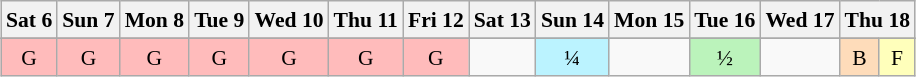<table class="wikitable" style="margin:0.5em auto; font-size:90%; line-height:1.25em;">
<tr align="center">
<th>Sat 6</th>
<th>Sun 7</th>
<th>Mon 8</th>
<th>Tue 9</th>
<th>Wed 10</th>
<th>Thu 11</th>
<th>Fri 12</th>
<th>Sat 13</th>
<th>Sun 14</th>
<th>Mon 15</th>
<th>Tue 16</th>
<th>Wed 17</th>
<th colspan="2">Thu 18</th>
</tr>
<tr>
</tr>
<tr align="center">
<td bgcolor="#FFBBBB">G</td>
<td bgcolor="#FFBBBB">G</td>
<td bgcolor="#FFBBBB">G</td>
<td bgcolor="#FFBBBB">G</td>
<td bgcolor="#FFBBBB">G</td>
<td bgcolor="#FFBBBB">G</td>
<td bgcolor="#FFBBBB">G</td>
<td></td>
<td bgcolor="#BBF3FF">¼</td>
<td></td>
<td bgcolor="#BBF3BB">½</td>
<td></td>
<td bgcolor="#FEDCBA">B</td>
<td bgcolor="#FFFFBB">F</td>
</tr>
</table>
